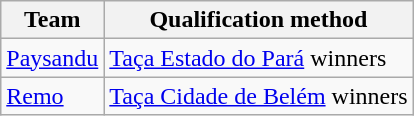<table class="wikitable">
<tr>
<th>Team</th>
<th>Qualification method</th>
</tr>
<tr>
<td><a href='#'>Paysandu</a></td>
<td><a href='#'>Taça Estado do Pará</a> winners</td>
</tr>
<tr>
<td><a href='#'>Remo</a></td>
<td><a href='#'>Taça Cidade de Belém</a> winners</td>
</tr>
</table>
